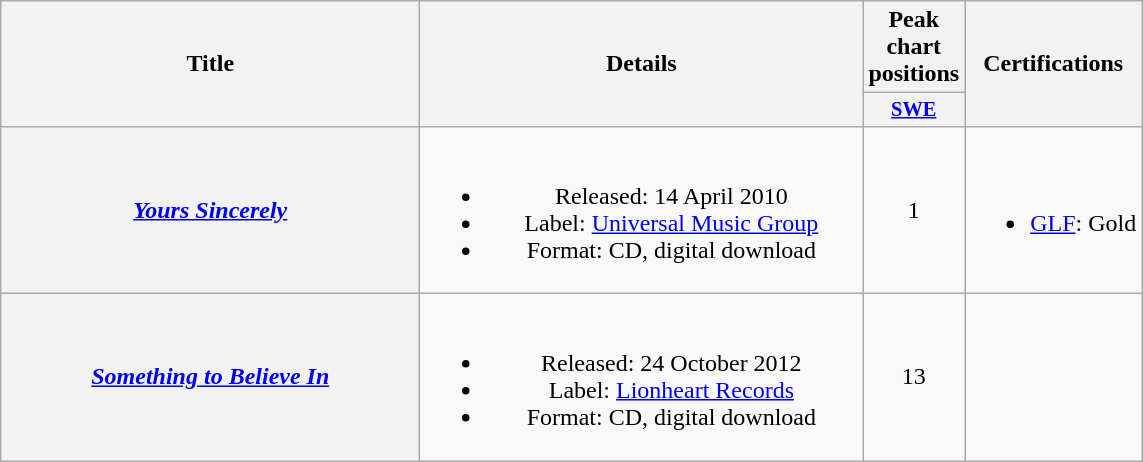<table class="wikitable plainrowheaders" style="text-align:center;" border="1">
<tr>
<th scope="col" rowspan="2" style="width:17em;">Title</th>
<th scope="col" rowspan="2" style="width:18em;">Details</th>
<th scope="col" colspan="1">Peak chart positions</th>
<th scope="col" rowspan="2">Certifications</th>
</tr>
<tr>
<th scope="col" style="width:3em;font-size:85%;"><a href='#'>SWE</a><br></th>
</tr>
<tr>
<th scope="row"><em><a href='#'>Yours Sincerely</a></em></th>
<td><br><ul><li>Released: 14 April 2010</li><li>Label: <a href='#'>Universal Music Group</a></li><li>Format: CD, digital download</li></ul></td>
<td>1</td>
<td><br><ul><li><a href='#'>GLF</a>: Gold</li></ul></td>
</tr>
<tr>
<th scope="row"><em><a href='#'>Something to Believe In</a></em></th>
<td><br><ul><li>Released: 24 October 2012</li><li>Label: <a href='#'>Lionheart Records</a></li><li>Format: CD, digital download</li></ul></td>
<td>13</td>
<td></td>
</tr>
</table>
